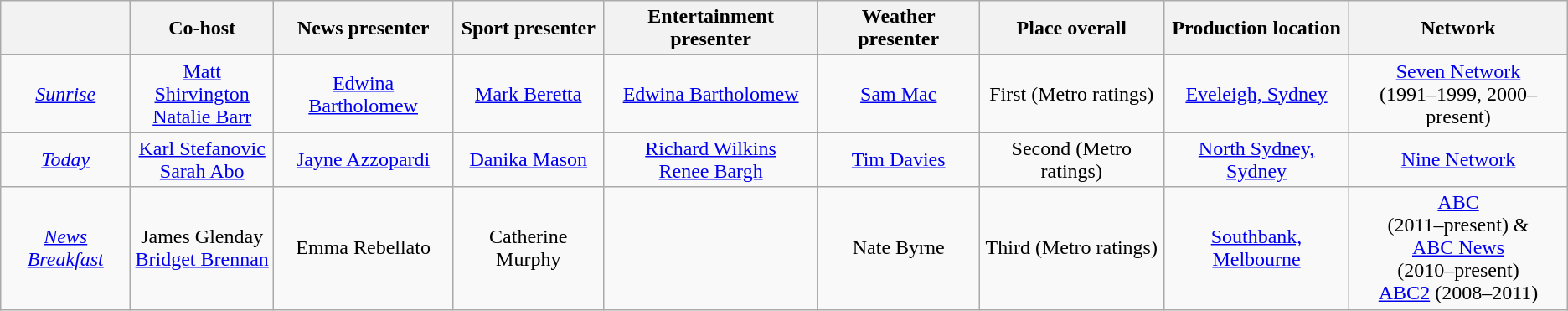<table class="wikitable">
<tr>
<th></th>
<th>Co-host</th>
<th>News presenter</th>
<th>Sport presenter</th>
<th>Entertainment presenter</th>
<th>Weather presenter</th>
<th>Place overall</th>
<th>Production location</th>
<th>Network</th>
</tr>
<tr style="text-align:center">
<td><em><a href='#'>Sunrise</a></em></td>
<td><a href='#'>Matt Shirvington</a><br><a href='#'>Natalie Barr</a></td>
<td><a href='#'>Edwina Bartholomew</a></td>
<td><a href='#'>Mark Beretta</a></td>
<td><a href='#'>Edwina Bartholomew</a></td>
<td><a href='#'>Sam Mac</a></td>
<td>First (Metro ratings)</td>
<td><a href='#'>Eveleigh, Sydney</a></td>
<td><a href='#'>Seven Network</a><br>(1991–1999, 2000–present)</td>
</tr>
<tr style="text-align:center">
<td><em><a href='#'>Today</a></em></td>
<td><a href='#'>Karl Stefanovic</a> <br><a href='#'>Sarah Abo</a></td>
<td><a href='#'>Jayne Azzopardi</a></td>
<td><a href='#'>Danika Mason</a></td>
<td><a href='#'>Richard Wilkins</a><br><a href='#'>Renee Bargh</a></td>
<td><a href='#'>Tim Davies</a></td>
<td>Second (Metro ratings)</td>
<td><a href='#'>North Sydney, Sydney</a></td>
<td><a href='#'>Nine Network</a></td>
</tr>
<tr style="text-align:center">
<td><em><a href='#'>News Breakfast</a></em></td>
<td>James Glenday<br><a href='#'>Bridget Brennan</a></td>
<td>Emma Rebellato</td>
<td>Catherine Murphy</td>
<td></td>
<td>Nate Byrne</td>
<td>Third (Metro ratings)</td>
<td><a href='#'>Southbank, Melbourne</a></td>
<td><a href='#'>ABC</a><br>(2011–present) &<br><a href='#'>ABC News</a><br>(2010–present)<br><a href='#'>ABC2</a> (2008–2011)</td>
</tr>
</table>
